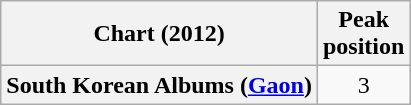<table class="wikitable plainrowheaders" style="text-align:center;">
<tr>
<th>Chart (2012)</th>
<th>Peak<br>position</th>
</tr>
<tr>
<th scope="row">South Korean Albums (<a href='#'>Gaon</a>)</th>
<td>3</td>
</tr>
</table>
